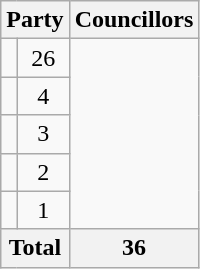<table class="wikitable">
<tr>
<th colspan=2>Party</th>
<th>Councillors</th>
</tr>
<tr>
<td></td>
<td align=center>26</td>
</tr>
<tr>
<td></td>
<td align=center>4</td>
</tr>
<tr>
<td></td>
<td align=center>3</td>
</tr>
<tr>
<td></td>
<td align=center>2</td>
</tr>
<tr>
<td></td>
<td align=center>1</td>
</tr>
<tr>
<th colspan=2>Total</th>
<th align=center>36</th>
</tr>
</table>
